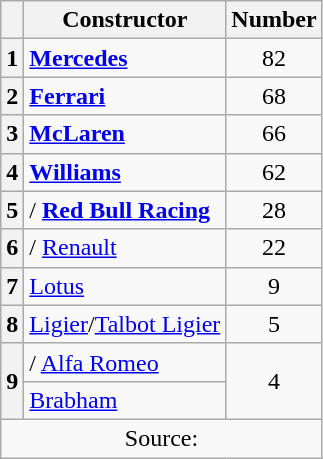<table class="wikitable">
<tr>
<th></th>
<th>Constructor</th>
<th>Number</th>
</tr>
<tr align="center">
<th>1</th>
<td align="left"> <strong><a href='#'>Mercedes</a></strong></td>
<td>82</td>
</tr>
<tr align="center">
<th>2</th>
<td align="left"> <strong><a href='#'>Ferrari</a></strong></td>
<td>68</td>
</tr>
<tr align="center">
<th>3</th>
<td align="left"> <strong><a href='#'>McLaren</a></strong></td>
<td>66</td>
</tr>
<tr align="center">
<th>4</th>
<td align="left"> <strong><a href='#'>Williams</a></strong></td>
<td>62</td>
</tr>
<tr align="center">
<th>5</th>
<td align="left">/ <strong><a href='#'>Red Bull Racing</a></strong></td>
<td>28</td>
</tr>
<tr align="center">
<th>6</th>
<td align="left">/ <a href='#'>Renault</a></td>
<td>22</td>
</tr>
<tr align="center">
<th>7</th>
<td align="left"> <a href='#'>Lotus</a></td>
<td>9</td>
</tr>
<tr align="center">
<th>8</th>
<td align="left"> <a href='#'>Ligier</a>/<a href='#'>Talbot Ligier</a></td>
<td>5</td>
</tr>
<tr align="center">
<th rowspan="2">9</th>
<td align="left">/ <a href='#'>Alfa Romeo</a></td>
<td rowspan="2">4</td>
</tr>
<tr align="center">
<td align="left"> <a href='#'>Brabham</a></td>
</tr>
<tr>
<td colspan="3" align="center">Source:</td>
</tr>
</table>
